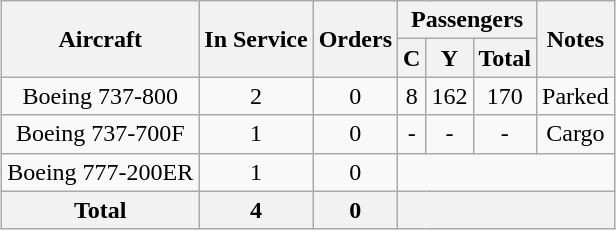<table class="wikitable sortable mw-collapsible" style="margin:1em auto; border-collapse:collapse;text-align:center">
<tr>
<th rowspan="2">Aircraft</th>
<th rowspan="2">In Service</th>
<th rowspan="2">Orders</th>
<th colspan="3">Passengers</th>
<th rowspan="2">Notes</th>
</tr>
<tr>
<th><abbr>C</abbr></th>
<th><abbr>Y</abbr></th>
<th>Total</th>
</tr>
<tr>
<td>Boeing 737-800</td>
<td>2</td>
<td>0</td>
<td>8</td>
<td>162</td>
<td>170</td>
<td>Parked</td>
</tr>
<tr>
<td>Boeing 737-700F</td>
<td>1</td>
<td>0</td>
<td>-</td>
<td>-</td>
<td>-</td>
<td>Cargo</td>
</tr>
<tr>
<td>Boeing 777-200ER</td>
<td>1</td>
<td>0</td>
</tr>
<tr>
<th>Total</th>
<th>4</th>
<th>0</th>
<th colspan="4"></th>
</tr>
</table>
